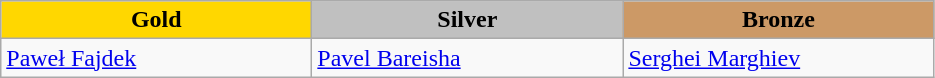<table class="wikitable" style="text-align:left">
<tr align="center">
<td width=200 bgcolor=gold><strong>Gold</strong></td>
<td width=200 bgcolor=silver><strong>Silver</strong></td>
<td width=200 bgcolor=CC9966><strong>Bronze</strong></td>
</tr>
<tr>
<td><a href='#'>Paweł Fajdek</a><br></td>
<td><a href='#'>Pavel Bareisha</a><br></td>
<td><a href='#'>Serghei Marghiev</a><br></td>
</tr>
</table>
